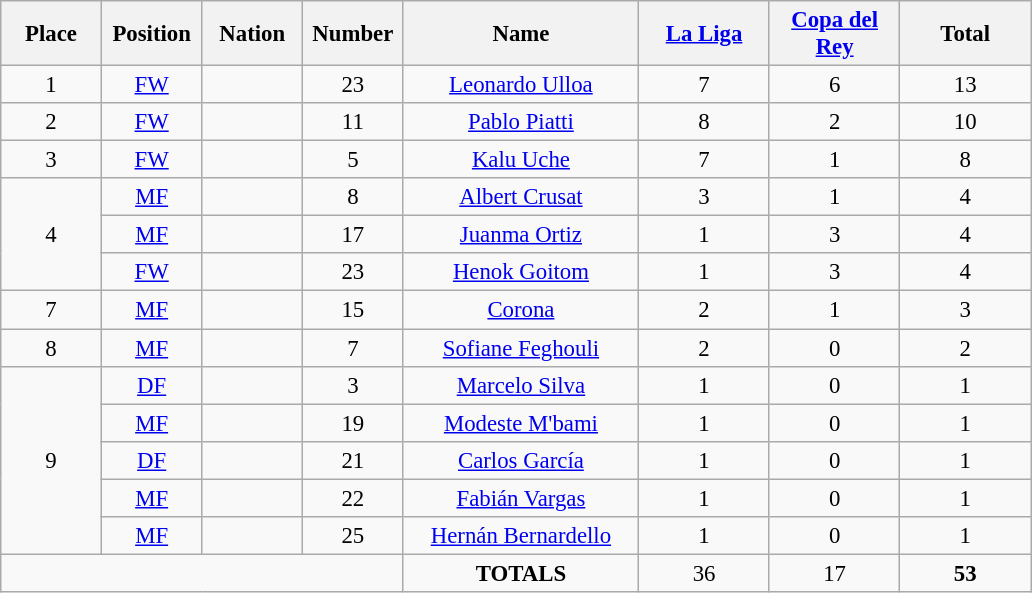<table class="wikitable" style="font-size: 95%; text-align: center;">
<tr>
<th width=60>Place</th>
<th width=60>Position</th>
<th width=60>Nation</th>
<th width=60>Number</th>
<th width=150>Name</th>
<th width=80><a href='#'>La Liga</a></th>
<th width=80><a href='#'>Copa del Rey</a></th>
<th width=80><strong>Total</strong></th>
</tr>
<tr>
<td>1</td>
<td><a href='#'>FW</a></td>
<td></td>
<td>23</td>
<td><a href='#'>Leonardo Ulloa</a></td>
<td>7</td>
<td>6</td>
<td>13</td>
</tr>
<tr>
<td>2</td>
<td><a href='#'>FW</a></td>
<td></td>
<td>11</td>
<td><a href='#'>Pablo Piatti</a></td>
<td>8</td>
<td>2</td>
<td>10</td>
</tr>
<tr>
<td>3</td>
<td><a href='#'>FW</a></td>
<td></td>
<td>5</td>
<td><a href='#'>Kalu Uche</a></td>
<td>7</td>
<td>1</td>
<td>8</td>
</tr>
<tr>
<td rowspan="3">4</td>
<td><a href='#'>MF</a></td>
<td></td>
<td>8</td>
<td><a href='#'>Albert Crusat</a></td>
<td>3</td>
<td>1</td>
<td>4</td>
</tr>
<tr>
<td><a href='#'>MF</a></td>
<td></td>
<td>17</td>
<td><a href='#'>Juanma Ortiz</a></td>
<td>1</td>
<td>3</td>
<td>4</td>
</tr>
<tr>
<td><a href='#'>FW</a></td>
<td></td>
<td>23</td>
<td><a href='#'>Henok Goitom</a></td>
<td>1</td>
<td>3</td>
<td>4</td>
</tr>
<tr>
<td>7</td>
<td><a href='#'>MF</a></td>
<td></td>
<td>15</td>
<td><a href='#'>Corona</a></td>
<td>2</td>
<td>1</td>
<td>3</td>
</tr>
<tr>
<td>8</td>
<td><a href='#'>MF</a></td>
<td></td>
<td>7</td>
<td><a href='#'>Sofiane Feghouli</a></td>
<td>2</td>
<td>0</td>
<td>2</td>
</tr>
<tr>
<td rowspan="5">9</td>
<td><a href='#'>DF</a></td>
<td></td>
<td>3</td>
<td><a href='#'>Marcelo Silva</a></td>
<td>1</td>
<td>0</td>
<td>1</td>
</tr>
<tr>
<td><a href='#'>MF</a></td>
<td></td>
<td>19</td>
<td><a href='#'>Modeste M'bami</a></td>
<td>1</td>
<td>0</td>
<td>1</td>
</tr>
<tr>
<td><a href='#'>DF</a></td>
<td></td>
<td>21</td>
<td><a href='#'>Carlos García</a></td>
<td>1</td>
<td>0</td>
<td>1</td>
</tr>
<tr>
<td><a href='#'>MF</a></td>
<td></td>
<td>22</td>
<td><a href='#'>Fabián Vargas</a></td>
<td>1</td>
<td>0</td>
<td>1</td>
</tr>
<tr>
<td><a href='#'>MF</a></td>
<td></td>
<td>25</td>
<td><a href='#'>Hernán Bernardello</a></td>
<td>1</td>
<td>0</td>
<td>1</td>
</tr>
<tr>
<td colspan="4"></td>
<td><strong>TOTALS</strong></td>
<td>36</td>
<td>17</td>
<td><strong>53</strong></td>
</tr>
</table>
